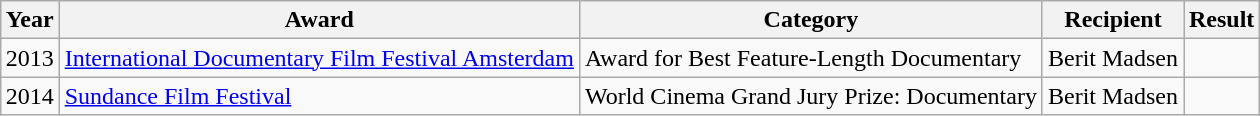<table class="wikitable sortable" style="margin:1em auto;">
<tr>
<th>Year</th>
<th>Award</th>
<th>Category</th>
<th>Recipient</th>
<th>Result</th>
</tr>
<tr>
<td>2013</td>
<td><a href='#'>International Documentary Film Festival Amsterdam</a></td>
<td>Award for Best Feature-Length Documentary</td>
<td>Berit Madsen</td>
<td></td>
</tr>
<tr>
<td>2014</td>
<td><a href='#'>Sundance Film Festival</a></td>
<td>World Cinema Grand Jury Prize: Documentary</td>
<td>Berit Madsen</td>
<td></td>
</tr>
</table>
